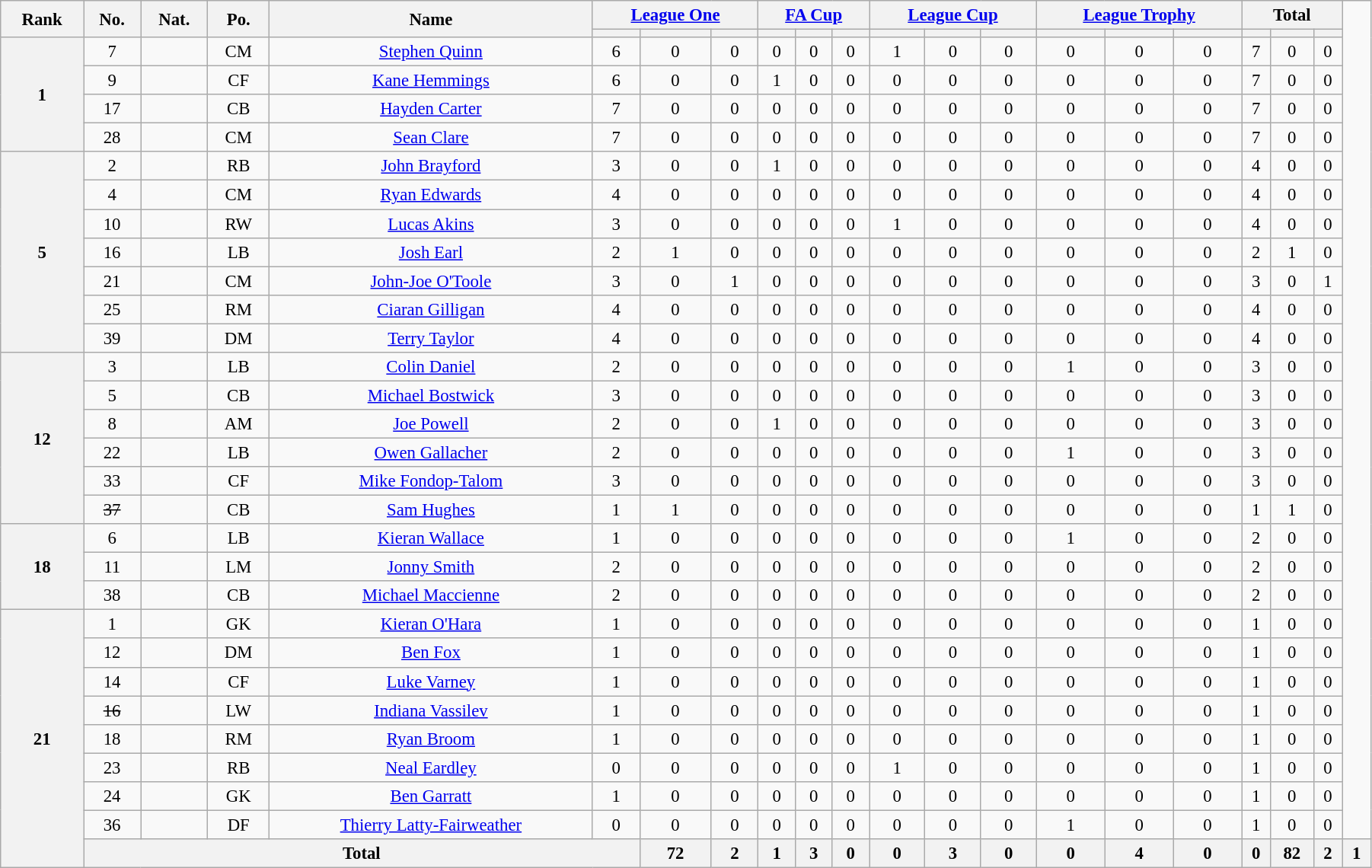<table class="wikitable" style="text-align:center; font-size:95%; width:95%;">
<tr>
<th rowspan=2>Rank</th>
<th rowspan=2>No.</th>
<th rowspan=2>Nat.</th>
<th rowspan=2>Po.</th>
<th rowspan=2>Name</th>
<th colspan=3><a href='#'>League One</a></th>
<th colspan=3><a href='#'>FA Cup</a></th>
<th colspan=3><a href='#'>League Cup</a></th>
<th colspan=3><a href='#'>League Trophy</a></th>
<th colspan=3>Total</th>
</tr>
<tr>
<th></th>
<th></th>
<th></th>
<th></th>
<th></th>
<th></th>
<th></th>
<th></th>
<th></th>
<th></th>
<th></th>
<th></th>
<th></th>
<th></th>
<th></th>
</tr>
<tr>
<th rowspan=4>1</th>
<td>7</td>
<td></td>
<td>CM</td>
<td><a href='#'>Stephen Quinn</a></td>
<td>6</td>
<td>0</td>
<td>0</td>
<td>0</td>
<td>0</td>
<td>0</td>
<td>1</td>
<td>0</td>
<td>0</td>
<td>0</td>
<td>0</td>
<td>0</td>
<td>7</td>
<td>0</td>
<td>0</td>
</tr>
<tr>
<td>9</td>
<td></td>
<td>CF</td>
<td><a href='#'>Kane Hemmings</a></td>
<td>6</td>
<td>0</td>
<td>0</td>
<td>1</td>
<td>0</td>
<td>0</td>
<td>0</td>
<td>0</td>
<td>0</td>
<td>0</td>
<td>0</td>
<td>0</td>
<td>7</td>
<td>0</td>
<td>0</td>
</tr>
<tr>
<td>17</td>
<td></td>
<td>CB</td>
<td><a href='#'>Hayden Carter</a></td>
<td>7</td>
<td>0</td>
<td>0</td>
<td>0</td>
<td>0</td>
<td>0</td>
<td>0</td>
<td>0</td>
<td>0</td>
<td>0</td>
<td>0</td>
<td>0</td>
<td>7</td>
<td>0</td>
<td>0</td>
</tr>
<tr>
<td>28</td>
<td></td>
<td>CM</td>
<td><a href='#'>Sean Clare</a></td>
<td>7</td>
<td>0</td>
<td>0</td>
<td>0</td>
<td>0</td>
<td>0</td>
<td>0</td>
<td>0</td>
<td>0</td>
<td>0</td>
<td>0</td>
<td>0</td>
<td>7</td>
<td>0</td>
<td>0</td>
</tr>
<tr>
<th rowspan=7>5</th>
<td>2</td>
<td></td>
<td>RB</td>
<td><a href='#'>John Brayford</a></td>
<td>3</td>
<td>0</td>
<td>0</td>
<td>1</td>
<td>0</td>
<td>0</td>
<td>0</td>
<td>0</td>
<td>0</td>
<td>0</td>
<td>0</td>
<td>0</td>
<td>4</td>
<td>0</td>
<td>0</td>
</tr>
<tr>
<td>4</td>
<td></td>
<td>CM</td>
<td><a href='#'>Ryan Edwards</a></td>
<td>4</td>
<td>0</td>
<td>0</td>
<td>0</td>
<td>0</td>
<td>0</td>
<td>0</td>
<td>0</td>
<td>0</td>
<td>0</td>
<td>0</td>
<td>0</td>
<td>4</td>
<td>0</td>
<td>0</td>
</tr>
<tr>
<td>10</td>
<td></td>
<td>RW</td>
<td><a href='#'>Lucas Akins</a></td>
<td>3</td>
<td>0</td>
<td>0</td>
<td>0</td>
<td>0</td>
<td>0</td>
<td>1</td>
<td>0</td>
<td>0</td>
<td>0</td>
<td>0</td>
<td>0</td>
<td>4</td>
<td>0</td>
<td>0</td>
</tr>
<tr>
<td>16</td>
<td></td>
<td>LB</td>
<td><a href='#'>Josh Earl</a></td>
<td>2</td>
<td>1</td>
<td>0</td>
<td>0</td>
<td>0</td>
<td>0</td>
<td>0</td>
<td>0</td>
<td>0</td>
<td>0</td>
<td>0</td>
<td>0</td>
<td>2</td>
<td>1</td>
<td>0</td>
</tr>
<tr>
<td>21</td>
<td></td>
<td>CM</td>
<td><a href='#'>John-Joe O'Toole</a></td>
<td>3</td>
<td>0</td>
<td>1</td>
<td>0</td>
<td>0</td>
<td>0</td>
<td>0</td>
<td>0</td>
<td>0</td>
<td>0</td>
<td>0</td>
<td>0</td>
<td>3</td>
<td>0</td>
<td>1</td>
</tr>
<tr>
<td>25</td>
<td></td>
<td>RM</td>
<td><a href='#'>Ciaran Gilligan</a></td>
<td>4</td>
<td>0</td>
<td>0</td>
<td>0</td>
<td>0</td>
<td>0</td>
<td>0</td>
<td>0</td>
<td>0</td>
<td>0</td>
<td>0</td>
<td>0</td>
<td>4</td>
<td>0</td>
<td>0</td>
</tr>
<tr>
<td>39</td>
<td></td>
<td>DM</td>
<td><a href='#'>Terry Taylor</a></td>
<td>4</td>
<td>0</td>
<td>0</td>
<td>0</td>
<td>0</td>
<td>0</td>
<td>0</td>
<td>0</td>
<td>0</td>
<td>0</td>
<td>0</td>
<td>0</td>
<td>4</td>
<td>0</td>
<td>0</td>
</tr>
<tr>
<th rowspan=6>12</th>
<td>3</td>
<td></td>
<td>LB</td>
<td><a href='#'>Colin Daniel</a></td>
<td>2</td>
<td>0</td>
<td>0</td>
<td>0</td>
<td>0</td>
<td>0</td>
<td>0</td>
<td>0</td>
<td>0</td>
<td>1</td>
<td>0</td>
<td>0</td>
<td>3</td>
<td>0</td>
<td>0</td>
</tr>
<tr>
<td>5</td>
<td></td>
<td>CB</td>
<td><a href='#'>Michael Bostwick</a></td>
<td>3</td>
<td>0</td>
<td>0</td>
<td>0</td>
<td>0</td>
<td>0</td>
<td>0</td>
<td>0</td>
<td>0</td>
<td>0</td>
<td>0</td>
<td>0</td>
<td>3</td>
<td>0</td>
<td>0</td>
</tr>
<tr>
<td>8</td>
<td></td>
<td>AM</td>
<td><a href='#'>Joe Powell</a></td>
<td>2</td>
<td>0</td>
<td>0</td>
<td>1</td>
<td>0</td>
<td>0</td>
<td>0</td>
<td>0</td>
<td>0</td>
<td>0</td>
<td>0</td>
<td>0</td>
<td>3</td>
<td>0</td>
<td>0</td>
</tr>
<tr>
<td>22</td>
<td></td>
<td>LB</td>
<td><a href='#'>Owen Gallacher</a></td>
<td>2</td>
<td>0</td>
<td>0</td>
<td>0</td>
<td>0</td>
<td>0</td>
<td>0</td>
<td>0</td>
<td>0</td>
<td>1</td>
<td>0</td>
<td>0</td>
<td>3</td>
<td>0</td>
<td>0</td>
</tr>
<tr>
<td>33</td>
<td></td>
<td>CF</td>
<td><a href='#'>Mike Fondop-Talom</a></td>
<td>3</td>
<td>0</td>
<td>0</td>
<td>0</td>
<td>0</td>
<td>0</td>
<td>0</td>
<td>0</td>
<td>0</td>
<td>0</td>
<td>0</td>
<td>0</td>
<td>3</td>
<td>0</td>
<td>0</td>
</tr>
<tr>
<td><s>37</s></td>
<td></td>
<td>CB</td>
<td><a href='#'>Sam Hughes</a></td>
<td>1</td>
<td>1</td>
<td>0</td>
<td>0</td>
<td>0</td>
<td>0</td>
<td>0</td>
<td>0</td>
<td>0</td>
<td>0</td>
<td>0</td>
<td>0</td>
<td>1</td>
<td>1</td>
<td>0</td>
</tr>
<tr>
<th rowspan=3>18</th>
<td>6</td>
<td></td>
<td>LB</td>
<td><a href='#'>Kieran Wallace</a></td>
<td>1</td>
<td>0</td>
<td>0</td>
<td>0</td>
<td>0</td>
<td>0</td>
<td>0</td>
<td>0</td>
<td>0</td>
<td>1</td>
<td>0</td>
<td>0</td>
<td>2</td>
<td>0</td>
<td>0</td>
</tr>
<tr>
<td>11</td>
<td></td>
<td>LM</td>
<td><a href='#'>Jonny Smith</a></td>
<td>2</td>
<td>0</td>
<td>0</td>
<td>0</td>
<td>0</td>
<td>0</td>
<td>0</td>
<td>0</td>
<td>0</td>
<td>0</td>
<td>0</td>
<td>0</td>
<td>2</td>
<td>0</td>
<td>0</td>
</tr>
<tr>
<td>38</td>
<td></td>
<td>CB</td>
<td><a href='#'>Michael Maccienne</a></td>
<td>2</td>
<td>0</td>
<td>0</td>
<td>0</td>
<td>0</td>
<td>0</td>
<td>0</td>
<td>0</td>
<td>0</td>
<td>0</td>
<td>0</td>
<td>0</td>
<td>2</td>
<td>0</td>
<td>0</td>
</tr>
<tr>
<th rowspan=10>21</th>
<td>1</td>
<td></td>
<td>GK</td>
<td><a href='#'>Kieran O'Hara</a></td>
<td>1</td>
<td>0</td>
<td>0</td>
<td>0</td>
<td>0</td>
<td>0</td>
<td>0</td>
<td>0</td>
<td>0</td>
<td>0</td>
<td>0</td>
<td>0</td>
<td>1</td>
<td>0</td>
<td>0</td>
</tr>
<tr>
<td>12</td>
<td></td>
<td>DM</td>
<td><a href='#'>Ben Fox</a></td>
<td>1</td>
<td>0</td>
<td>0</td>
<td>0</td>
<td>0</td>
<td>0</td>
<td>0</td>
<td>0</td>
<td>0</td>
<td>0</td>
<td>0</td>
<td>0</td>
<td>1</td>
<td>0</td>
<td>0</td>
</tr>
<tr>
<td>14</td>
<td></td>
<td>CF</td>
<td><a href='#'>Luke Varney</a></td>
<td>1</td>
<td>0</td>
<td>0</td>
<td>0</td>
<td>0</td>
<td>0</td>
<td>0</td>
<td>0</td>
<td>0</td>
<td>0</td>
<td>0</td>
<td>0</td>
<td>1</td>
<td>0</td>
<td>0</td>
</tr>
<tr>
<td><s>16</s></td>
<td></td>
<td>LW</td>
<td><a href='#'>Indiana Vassilev</a></td>
<td>1</td>
<td>0</td>
<td>0</td>
<td>0</td>
<td>0</td>
<td>0</td>
<td>0</td>
<td>0</td>
<td>0</td>
<td>0</td>
<td>0</td>
<td>0</td>
<td>1</td>
<td>0</td>
<td>0</td>
</tr>
<tr>
<td>18</td>
<td></td>
<td>RM</td>
<td><a href='#'>Ryan Broom</a></td>
<td>1</td>
<td>0</td>
<td>0</td>
<td>0</td>
<td>0</td>
<td>0</td>
<td>0</td>
<td>0</td>
<td>0</td>
<td>0</td>
<td>0</td>
<td>0</td>
<td>1</td>
<td>0</td>
<td>0</td>
</tr>
<tr>
<td>23</td>
<td></td>
<td>RB</td>
<td><a href='#'>Neal Eardley</a></td>
<td>0</td>
<td>0</td>
<td>0</td>
<td>0</td>
<td>0</td>
<td>0</td>
<td>1</td>
<td>0</td>
<td>0</td>
<td>0</td>
<td>0</td>
<td>0</td>
<td>1</td>
<td>0</td>
<td>0</td>
</tr>
<tr>
<td>24</td>
<td></td>
<td>GK</td>
<td><a href='#'>Ben Garratt</a></td>
<td>1</td>
<td>0</td>
<td>0</td>
<td>0</td>
<td>0</td>
<td>0</td>
<td>0</td>
<td>0</td>
<td>0</td>
<td>0</td>
<td>0</td>
<td>0</td>
<td>1</td>
<td>0</td>
<td>0</td>
</tr>
<tr>
<td>36</td>
<td></td>
<td>DF</td>
<td><a href='#'>Thierry Latty-Fairweather</a></td>
<td>0</td>
<td>0</td>
<td>0</td>
<td>0</td>
<td>0</td>
<td>0</td>
<td>0</td>
<td>0</td>
<td>0</td>
<td>1</td>
<td>0</td>
<td>0</td>
<td>1</td>
<td>0</td>
<td>0</td>
</tr>
<tr>
<th colspan=5>Total</th>
<th>72</th>
<th>2</th>
<th>1</th>
<th>3</th>
<th>0</th>
<th>0</th>
<th>3</th>
<th>0</th>
<th>0</th>
<th>4</th>
<th>0</th>
<th>0</th>
<th>82</th>
<th>2</th>
<th>1</th>
</tr>
</table>
